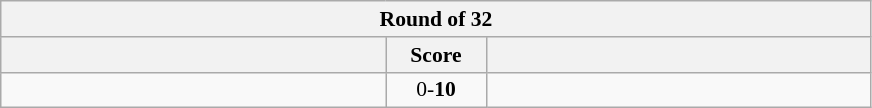<table class="wikitable" style="text-align: center; font-size:90% ">
<tr>
<th colspan=3>Round of 32</th>
</tr>
<tr>
<th align="right" width="250"></th>
<th width="60">Score</th>
<th align="left" width="250"></th>
</tr>
<tr>
<td align=left></td>
<td align=center>0-<strong>10</strong></td>
<td align=left><strong></strong></td>
</tr>
</table>
